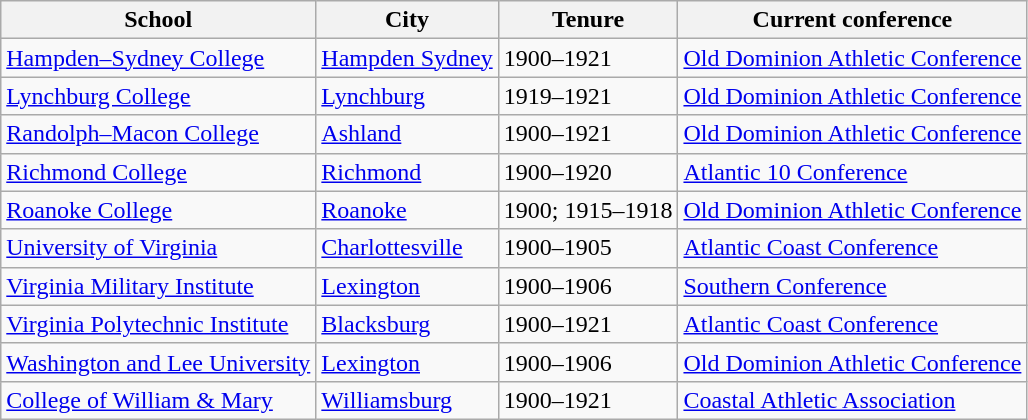<table class="wikitable">
<tr>
<th>School</th>
<th>City</th>
<th>Tenure</th>
<th>Current conference</th>
</tr>
<tr>
<td><a href='#'>Hampden–Sydney College</a></td>
<td><a href='#'>Hampden Sydney</a></td>
<td>1900–1921</td>
<td><a href='#'>Old Dominion Athletic Conference</a></td>
</tr>
<tr>
<td><a href='#'>Lynchburg College</a></td>
<td><a href='#'>Lynchburg</a></td>
<td>1919–1921</td>
<td><a href='#'>Old Dominion Athletic Conference</a></td>
</tr>
<tr>
<td><a href='#'>Randolph–Macon College</a></td>
<td><a href='#'>Ashland</a></td>
<td>1900–1921</td>
<td><a href='#'>Old Dominion Athletic Conference</a></td>
</tr>
<tr>
<td><a href='#'>Richmond College</a></td>
<td><a href='#'>Richmond</a></td>
<td>1900–1920</td>
<td><a href='#'>Atlantic 10 Conference</a></td>
</tr>
<tr>
<td><a href='#'>Roanoke College</a></td>
<td><a href='#'>Roanoke</a></td>
<td>1900; 1915–1918</td>
<td><a href='#'>Old Dominion Athletic Conference</a></td>
</tr>
<tr>
<td><a href='#'>University of Virginia</a></td>
<td><a href='#'>Charlottesville</a></td>
<td>1900–1905</td>
<td><a href='#'>Atlantic Coast Conference</a></td>
</tr>
<tr>
<td><a href='#'>Virginia Military Institute</a></td>
<td><a href='#'>Lexington</a></td>
<td>1900–1906</td>
<td><a href='#'>Southern Conference</a></td>
</tr>
<tr>
<td><a href='#'>Virginia Polytechnic Institute</a></td>
<td><a href='#'>Blacksburg</a></td>
<td>1900–1921</td>
<td><a href='#'>Atlantic Coast Conference</a></td>
</tr>
<tr>
<td><a href='#'>Washington and Lee University</a></td>
<td><a href='#'>Lexington</a></td>
<td>1900–1906</td>
<td><a href='#'>Old Dominion Athletic Conference</a></td>
</tr>
<tr>
<td><a href='#'>College of William & Mary</a></td>
<td><a href='#'>Williamsburg</a></td>
<td>1900–1921</td>
<td><a href='#'>Coastal Athletic Association</a></td>
</tr>
</table>
